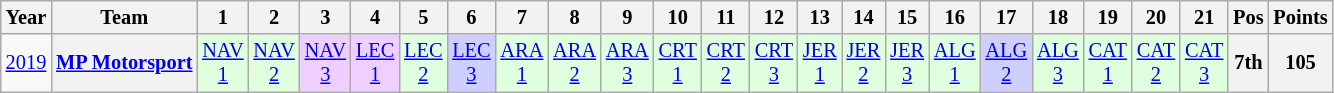<table class="wikitable" style="text-align:center; font-size:85%">
<tr>
<th>Year</th>
<th>Team</th>
<th>1</th>
<th>2</th>
<th>3</th>
<th>4</th>
<th>5</th>
<th>6</th>
<th>7</th>
<th>8</th>
<th>9</th>
<th>10</th>
<th>11</th>
<th>12</th>
<th>13</th>
<th>14</th>
<th>15</th>
<th>16</th>
<th>17</th>
<th>18</th>
<th>19</th>
<th>20</th>
<th>21</th>
<th>Pos</th>
<th>Points</th>
</tr>
<tr>
<td><a href='#'>2019</a></td>
<th nowrap><a href='#'>MP Motorsport</a></th>
<td style="background:#DFFFDF;"><a href='#'>NAV<br>1</a><br></td>
<td style="background:#DFFFDF;"><a href='#'>NAV<br>2</a><br></td>
<td style="background:#EFCFFF;"><a href='#'>NAV<br>3</a><br></td>
<td style="background:#EFCFFF;"><a href='#'>LEC<br>1</a><br></td>
<td style="background:#DFFFDF;"><a href='#'>LEC<br>2</a><br></td>
<td style="background:#CFCFFF;"><a href='#'>LEC<br>3</a><br></td>
<td style="background:#DFFFDF;"><a href='#'>ARA<br>1</a><br></td>
<td style="background:#DFFFDF;"><a href='#'>ARA<br>2</a><br></td>
<td style="background:#DFFFDF;"><a href='#'>ARA<br>3</a><br></td>
<td style="background:#DFFFDF;"><a href='#'>CRT<br>1</a><br></td>
<td style="background:#DFFFDF;"><a href='#'>CRT<br>2</a><br></td>
<td style="background:#DFFFDF;"><a href='#'>CRT<br>3</a><br></td>
<td style="background:#DFFFDF;"><a href='#'>JER<br>1</a><br></td>
<td style="background:#DFFFDF;"><a href='#'>JER<br>2</a><br></td>
<td style="background:#DFFFDF;"><a href='#'>JER<br>3</a><br></td>
<td style="background:#DFFFDF;"><a href='#'>ALG<br>1</a><br></td>
<td style="background:#CFCFFF;"><a href='#'>ALG<br>2</a><br></td>
<td style="background:#DFFFDF;"><a href='#'>ALG<br>3</a><br></td>
<td style="background:#DFFFDF;"><a href='#'>CAT<br>1</a><br></td>
<td style="background:#DFFFDF;"><a href='#'>CAT<br>2</a><br></td>
<td style="background:#DFFFDF;"><a href='#'>CAT<br>3</a><br></td>
<th>7th</th>
<th>105</th>
</tr>
</table>
